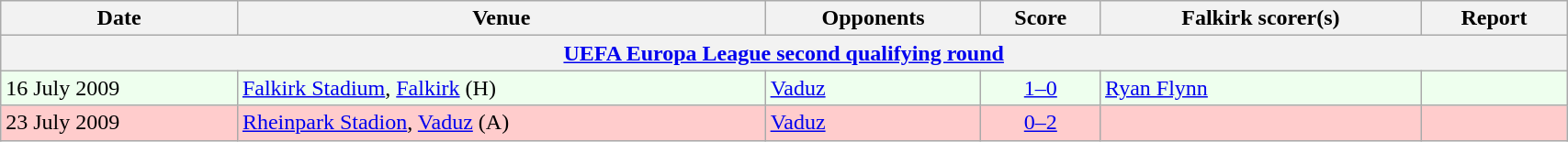<table class="wikitable" width=90%>
<tr>
<th>Date</th>
<th>Venue</th>
<th>Opponents</th>
<th>Score</th>
<th>Falkirk scorer(s)</th>
<th>Report</th>
</tr>
<tr>
<th colspan=7><a href='#'>UEFA Europa League second qualifying round</a></th>
</tr>
<tr bgcolor=#EEFFEE>
<td>16 July 2009</td>
<td><a href='#'>Falkirk Stadium</a>, <a href='#'>Falkirk</a> (H)</td>
<td> <a href='#'>Vaduz</a></td>
<td align=center><a href='#'>1–0</a></td>
<td><a href='#'>Ryan Flynn</a></td>
<td></td>
</tr>
<tr bgcolor=#FFCCCC>
<td>23 July 2009</td>
<td><a href='#'>Rheinpark Stadion</a>, <a href='#'>Vaduz</a> (A)</td>
<td> <a href='#'>Vaduz</a></td>
<td align=center><a href='#'>0–2</a></td>
<td></td>
<td></td>
</tr>
</table>
